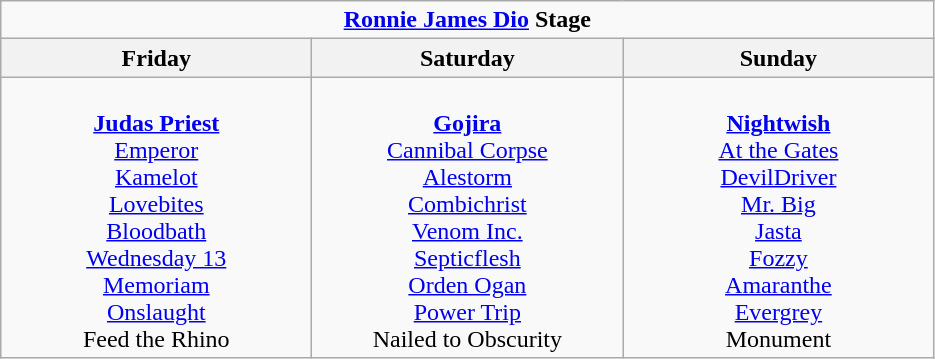<table class="wikitable">
<tr>
<td colspan="3" align="center"><strong><a href='#'>Ronnie James Dio</a> Stage</strong></td>
</tr>
<tr>
<th>Friday</th>
<th>Saturday</th>
<th>Sunday</th>
</tr>
<tr>
<td valign="top" align="center" width=200><br><strong><a href='#'>Judas Priest</a></strong><br>
<a href='#'>Emperor</a><br>
<a href='#'>Kamelot</a><br>
<a href='#'>Lovebites</a><br>
<a href='#'>Bloodbath</a><br>
<a href='#'>Wednesday 13</a><br>
<a href='#'>Memoriam</a><br>
<a href='#'>Onslaught</a><br>
Feed the Rhino</td>
<td valign="top" align="center" width=200><br><strong><a href='#'>Gojira</a></strong><br>
<a href='#'>Cannibal Corpse</a><br>
<a href='#'>Alestorm</a><br>
<a href='#'>Combichrist</a><br>
<a href='#'>Venom Inc.</a><br>
<a href='#'>Septicflesh</a><br>
<a href='#'>Orden Ogan</a><br>
<a href='#'>Power Trip</a><br>
Nailed to Obscurity</td>
<td valign="top" align="center" width=200><br><strong><a href='#'>Nightwish</a></strong><br>
<a href='#'>At the Gates</a><br>
<a href='#'>DevilDriver</a><br>
<a href='#'>Mr. Big</a><br>
<a href='#'>Jasta</a><br>
<a href='#'>Fozzy</a><br>
<a href='#'>Amaranthe</a><br>
<a href='#'>Evergrey</a><br>
Monument</td>
</tr>
</table>
